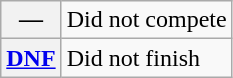<table class="wikitable">
<tr>
<th scope="row">—</th>
<td>Did not compete</td>
</tr>
<tr>
<th scope="row"><a href='#'>DNF</a></th>
<td>Did not finish</td>
</tr>
</table>
